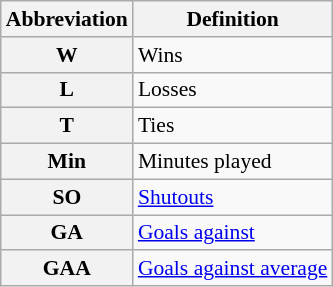<table class="wikitable" style="font-size:90%;">
<tr>
<th scope="col">Abbreviation</th>
<th scope="col">Definition</th>
</tr>
<tr>
<th scope="row">W</th>
<td>Wins</td>
</tr>
<tr>
<th scope="row">L</th>
<td>Losses</td>
</tr>
<tr>
<th scope="row">T</th>
<td>Ties</td>
</tr>
<tr>
<th scope="row">Min</th>
<td>Minutes played</td>
</tr>
<tr>
<th scope="row">SO</th>
<td><a href='#'>Shutouts</a></td>
</tr>
<tr>
<th scope="row">GA</th>
<td><a href='#'>Goals against</a></td>
</tr>
<tr>
<th scope="row">GAA</th>
<td><a href='#'>Goals against average</a></td>
</tr>
</table>
